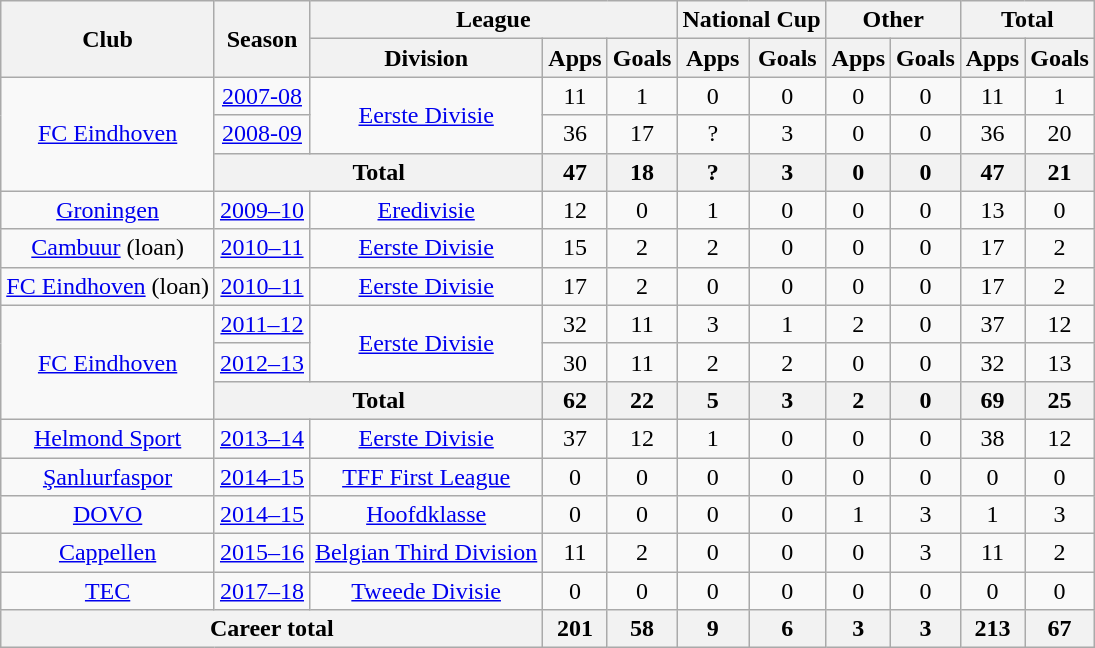<table class="wikitable" style="text-align:center">
<tr>
<th rowspan="2">Club</th>
<th rowspan="2">Season</th>
<th colspan="3">League</th>
<th colspan="2">National Cup</th>
<th colspan="2">Other</th>
<th colspan="2">Total</th>
</tr>
<tr>
<th>Division</th>
<th>Apps</th>
<th>Goals</th>
<th>Apps</th>
<th>Goals</th>
<th>Apps</th>
<th>Goals</th>
<th>Apps</th>
<th>Goals</th>
</tr>
<tr>
<td rowspan="3"><a href='#'>FC Eindhoven</a></td>
<td><a href='#'>2007-08</a></td>
<td rowspan="2"><a href='#'>Eerste Divisie</a></td>
<td>11</td>
<td>1</td>
<td>0</td>
<td>0</td>
<td>0</td>
<td>0</td>
<td>11</td>
<td>1</td>
</tr>
<tr>
<td><a href='#'>2008-09</a></td>
<td>36</td>
<td>17</td>
<td>?</td>
<td>3</td>
<td>0</td>
<td>0</td>
<td>36</td>
<td>20</td>
</tr>
<tr>
<th colspan="2">Total</th>
<th>47</th>
<th>18</th>
<th>?</th>
<th>3</th>
<th>0</th>
<th>0</th>
<th>47</th>
<th>21</th>
</tr>
<tr>
<td><a href='#'>Groningen</a></td>
<td><a href='#'>2009–10</a></td>
<td><a href='#'>Eredivisie</a></td>
<td>12</td>
<td>0</td>
<td>1</td>
<td>0</td>
<td>0</td>
<td>0</td>
<td>13</td>
<td>0</td>
</tr>
<tr>
<td><a href='#'>Cambuur</a> (loan)</td>
<td><a href='#'>2010–11</a></td>
<td><a href='#'>Eerste Divisie</a></td>
<td>15</td>
<td>2</td>
<td>2</td>
<td>0</td>
<td>0</td>
<td>0</td>
<td>17</td>
<td>2</td>
</tr>
<tr>
<td><a href='#'>FC Eindhoven</a> (loan)</td>
<td><a href='#'>2010–11</a></td>
<td><a href='#'>Eerste Divisie</a></td>
<td>17</td>
<td>2</td>
<td>0</td>
<td>0</td>
<td>0</td>
<td>0</td>
<td>17</td>
<td>2</td>
</tr>
<tr>
<td rowspan="3"><a href='#'>FC Eindhoven</a></td>
<td><a href='#'>2011–12</a></td>
<td rowspan="2"><a href='#'>Eerste Divisie</a></td>
<td>32</td>
<td>11</td>
<td>3</td>
<td>1</td>
<td>2</td>
<td>0</td>
<td>37</td>
<td>12</td>
</tr>
<tr>
<td><a href='#'>2012–13</a></td>
<td>30</td>
<td>11</td>
<td>2</td>
<td>2</td>
<td>0</td>
<td>0</td>
<td>32</td>
<td>13</td>
</tr>
<tr>
<th colspan="2">Total</th>
<th>62</th>
<th>22</th>
<th>5</th>
<th>3</th>
<th>2</th>
<th>0</th>
<th>69</th>
<th>25</th>
</tr>
<tr>
<td><a href='#'>Helmond Sport</a></td>
<td><a href='#'>2013–14</a></td>
<td><a href='#'>Eerste Divisie</a></td>
<td>37</td>
<td>12</td>
<td>1</td>
<td>0</td>
<td>0</td>
<td>0</td>
<td>38</td>
<td>12</td>
</tr>
<tr>
<td><a href='#'>Şanlıurfaspor</a></td>
<td><a href='#'>2014–15</a></td>
<td><a href='#'>TFF First League</a></td>
<td>0</td>
<td>0</td>
<td>0</td>
<td>0</td>
<td>0</td>
<td>0</td>
<td>0</td>
<td>0</td>
</tr>
<tr>
<td><a href='#'>DOVO</a></td>
<td><a href='#'>2014–15</a></td>
<td><a href='#'>Hoofdklasse</a></td>
<td>0</td>
<td>0</td>
<td>0</td>
<td>0</td>
<td>1</td>
<td>3</td>
<td>1</td>
<td>3</td>
</tr>
<tr>
<td><a href='#'>Cappellen</a></td>
<td><a href='#'>2015–16</a></td>
<td><a href='#'>Belgian Third Division</a></td>
<td>11</td>
<td>2</td>
<td>0</td>
<td>0</td>
<td>0</td>
<td>3</td>
<td>11</td>
<td>2</td>
</tr>
<tr>
<td><a href='#'>TEC</a></td>
<td><a href='#'>2017–18</a></td>
<td><a href='#'>Tweede Divisie</a></td>
<td>0</td>
<td>0</td>
<td>0</td>
<td>0</td>
<td>0</td>
<td>0</td>
<td>0</td>
<td>0</td>
</tr>
<tr>
<th colspan="3">Career total</th>
<th>201</th>
<th>58</th>
<th>9</th>
<th>6</th>
<th>3</th>
<th>3</th>
<th>213</th>
<th>67</th>
</tr>
</table>
